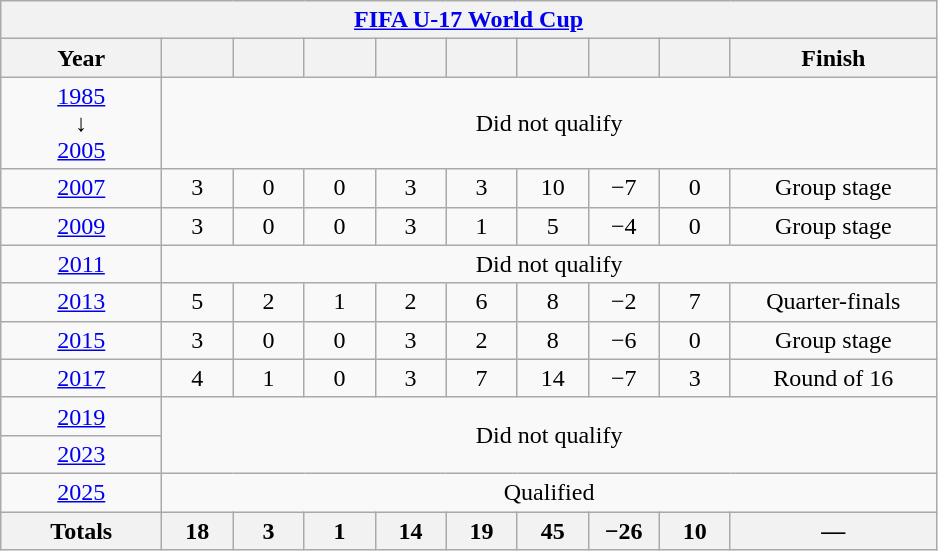<table class="wikitable">
<tr>
<th colspan="10"><a href='#'>FIFA U-17 World Cup</a></th>
</tr>
<tr align="center">
<th width="100">Year</th>
<th width="40"></th>
<th width="40"></th>
<th width="40"></th>
<th width="40"></th>
<th width="40"></th>
<th width="40"></th>
<th width="40"></th>
<th width="40"></th>
<th width="130">Finish</th>
</tr>
<tr align="center">
<td> <a href='#'>1985</a><br>↓<br> <a href='#'>2005</a></td>
<td colspan="9">Did not qualify</td>
</tr>
<tr align="center">
<td> <a href='#'>2007</a></td>
<td>3</td>
<td>0</td>
<td>0</td>
<td>3</td>
<td>3</td>
<td>10</td>
<td>−7</td>
<td>0</td>
<td>Group stage</td>
</tr>
<tr align="center">
<td> <a href='#'>2009</a></td>
<td>3</td>
<td>0</td>
<td>0</td>
<td>3</td>
<td>1</td>
<td>5</td>
<td>−4</td>
<td>0</td>
<td>Group stage</td>
</tr>
<tr align="center">
<td> <a href='#'>2011</a></td>
<td colspan="9">Did not qualify</td>
</tr>
<tr align="center">
<td> <a href='#'>2013</a></td>
<td>5</td>
<td>2</td>
<td>1</td>
<td>2</td>
<td>6</td>
<td>8</td>
<td>−2</td>
<td>7</td>
<td>Quarter-finals</td>
</tr>
<tr align="center">
<td> <a href='#'>2015</a></td>
<td>3</td>
<td>0</td>
<td>0</td>
<td>3</td>
<td>2</td>
<td>8</td>
<td>−6</td>
<td>0</td>
<td>Group stage</td>
</tr>
<tr align="center">
<td> <a href='#'>2017</a></td>
<td>4</td>
<td>1</td>
<td>0</td>
<td>3</td>
<td>7</td>
<td>14</td>
<td>−7</td>
<td>3</td>
<td>Round of 16</td>
</tr>
<tr align="center">
<td> <a href='#'>2019</a></td>
<td colspan="9" rowspan=2>Did not qualify</td>
</tr>
<tr align="center">
<td> <a href='#'>2023</a></td>
</tr>
<tr align="center">
<td> <a href='#'>2025</a></td>
<td colspan="9">Qualified</td>
</tr>
<tr>
<th>Totals</th>
<th>18</th>
<th>3</th>
<th>1</th>
<th>14</th>
<th>19</th>
<th>45</th>
<th>−26</th>
<th>10</th>
<th>—</th>
</tr>
</table>
